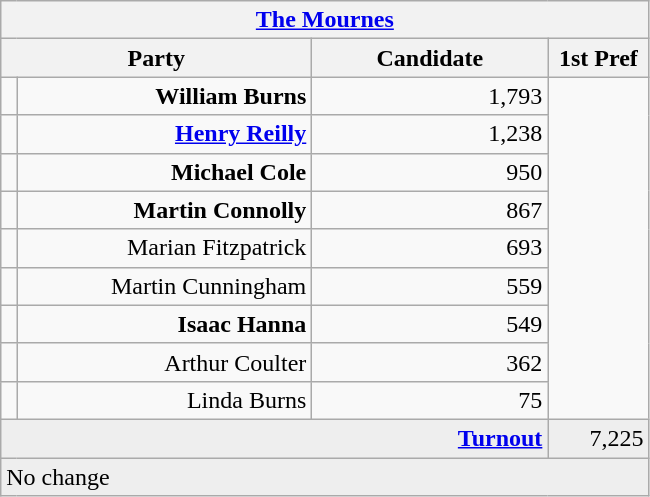<table class="wikitable">
<tr>
<th colspan="4" align="center"><a href='#'>The Mournes</a></th>
</tr>
<tr>
<th colspan="2" align="center" width=200>Party</th>
<th width=150>Candidate</th>
<th width=60>1st Pref</th>
</tr>
<tr>
<td></td>
<td align="right"><strong>William Burns</strong></td>
<td align="right">1,793</td>
</tr>
<tr>
<td></td>
<td align="right"><strong><a href='#'>Henry Reilly</a></strong></td>
<td align="right">1,238</td>
</tr>
<tr>
<td></td>
<td align="right"><strong>Michael Cole</strong></td>
<td align="right">950</td>
</tr>
<tr>
<td></td>
<td align="right"><strong>Martin Connolly</strong></td>
<td align="right">867</td>
</tr>
<tr>
<td></td>
<td align="right">Marian Fitzpatrick</td>
<td align="right">693</td>
</tr>
<tr>
<td></td>
<td align="right">Martin Cunningham</td>
<td align="right">559</td>
</tr>
<tr>
<td></td>
<td align="right"><strong>Isaac Hanna</strong></td>
<td align="right">549</td>
</tr>
<tr>
<td></td>
<td align="right">Arthur Coulter</td>
<td align="right">362</td>
</tr>
<tr>
<td></td>
<td align="right">Linda Burns</td>
<td align="right">75</td>
</tr>
<tr bgcolor="EEEEEE">
<td colspan=3 align="right"><strong><a href='#'>Turnout</a></strong></td>
<td align="right">7,225</td>
</tr>
<tr>
<td colspan=4 bgcolor="EEEEEE">No change</td>
</tr>
</table>
